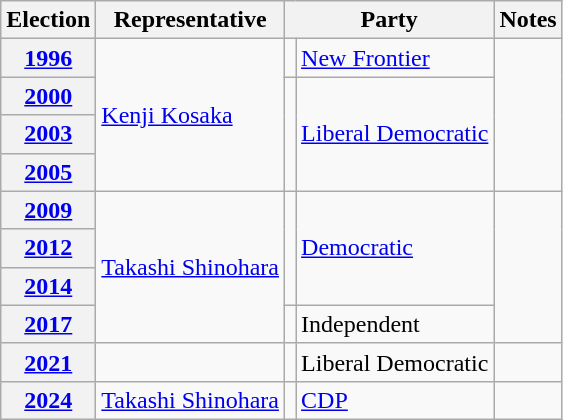<table class=wikitable>
<tr valign=bottom>
<th>Election</th>
<th>Representative</th>
<th colspan="2">Party</th>
<th>Notes</th>
</tr>
<tr>
<th><a href='#'>1996</a></th>
<td rowspan="4"><a href='#'>Kenji Kosaka</a></td>
<td bgcolor=></td>
<td><a href='#'>New Frontier</a></td>
<td rowspan="4"></td>
</tr>
<tr>
<th><a href='#'>2000</a></th>
<td rowspan="3" bgcolor=></td>
<td rowspan="3"><a href='#'>Liberal Democratic</a></td>
</tr>
<tr>
<th><a href='#'>2003</a></th>
</tr>
<tr>
<th><a href='#'>2005</a></th>
</tr>
<tr>
<th><a href='#'>2009</a></th>
<td rowspan="4"><a href='#'>Takashi Shinohara</a></td>
<td rowspan="3" bgcolor=></td>
<td rowspan="3"><a href='#'>Democratic</a></td>
<td rowspan="4"></td>
</tr>
<tr>
<th><a href='#'>2012</a></th>
</tr>
<tr>
<th><a href='#'>2014</a></th>
</tr>
<tr>
<th><a href='#'>2017</a></th>
<td bgcolor=></td>
<td>Independent</td>
</tr>
<tr>
<th><a href='#'>2021</a></th>
<td></td>
<td bgcolor=></td>
<td>Liberal Democratic</td>
<td></td>
</tr>
<tr>
<th><a href='#'>2024</a></th>
<td><a href='#'>Takashi Shinohara</a></td>
<td bgcolor=></td>
<td><a href='#'>CDP</a></td>
<td></td>
</tr>
</table>
